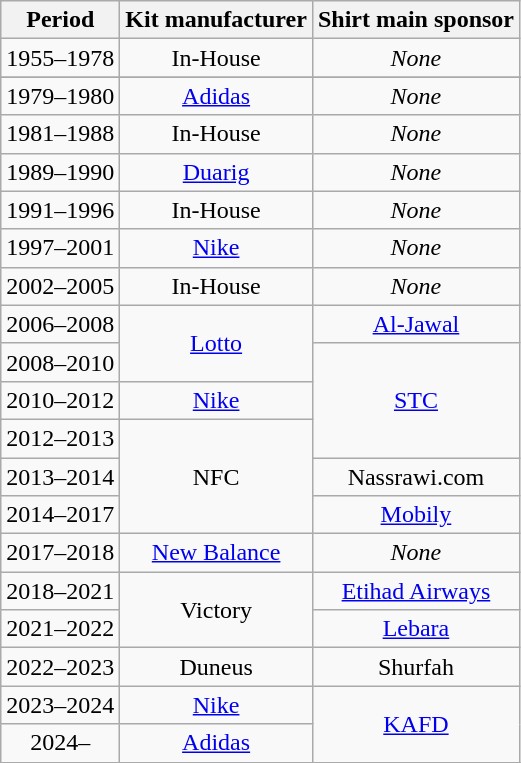<table class="wikitable" style="text-align: center">
<tr>
<th>Period</th>
<th>Kit manufacturer</th>
<th>Shirt main sponsor</th>
</tr>
<tr>
<td>1955–1978</td>
<td rowspan=1>In-House</td>
<td><em>None</em></td>
</tr>
<tr>
</tr>
<tr>
<td>1979–1980</td>
<td rowspan=1><a href='#'>Adidas</a></td>
<td><em>None</em></td>
</tr>
<tr>
<td>1981–1988</td>
<td rowspan=1>In-House</td>
<td><em>None</em></td>
</tr>
<tr>
<td>1989–1990</td>
<td rowspan=1><a href='#'>Duarig</a></td>
<td><em>None</em></td>
</tr>
<tr>
<td>1991–1996</td>
<td rowspan=1>In-House</td>
<td><em>None</em></td>
</tr>
<tr>
<td>1997–2001</td>
<td rowspan=1><a href='#'>Nike</a></td>
<td><em>None</em></td>
</tr>
<tr>
<td>2002–2005</td>
<td rowspan=1>In-House</td>
<td><em>None</em></td>
</tr>
<tr>
<td>2006–2008</td>
<td rowspan=2><a href='#'>Lotto</a></td>
<td><a href='#'>Al-Jawal</a></td>
</tr>
<tr>
<td>2008–2010</td>
<td rowspan=3><a href='#'>STC</a></td>
</tr>
<tr>
<td>2010–2012</td>
<td rowspan=1><a href='#'>Nike</a></td>
</tr>
<tr>
<td>2012–2013</td>
<td rowspan=3>NFC</td>
</tr>
<tr>
<td>2013–2014</td>
<td rowspan=1>Nassrawi.com</td>
</tr>
<tr>
<td>2014–2017</td>
<td rowspan=1><a href='#'>Mobily</a></td>
</tr>
<tr>
<td>2017–2018</td>
<td rowspan=1><a href='#'>New Balance</a></td>
<td><em>None</em></td>
</tr>
<tr>
<td>2018–2021</td>
<td rowspan=2>Victory</td>
<td><a href='#'>Etihad Airways</a></td>
</tr>
<tr>
<td>2021–2022</td>
<td rowspan=1><a href='#'>Lebara</a></td>
</tr>
<tr>
<td>2022–2023</td>
<td>Duneus</td>
<td>Shurfah</td>
</tr>
<tr>
<td>2023–2024</td>
<td><a href='#'>Nike</a></td>
<td rowspan=2><a href='#'>KAFD</a></td>
</tr>
<tr>
<td>2024–</td>
<td><a href='#'>Adidas</a></td>
</tr>
<tr>
</tr>
</table>
